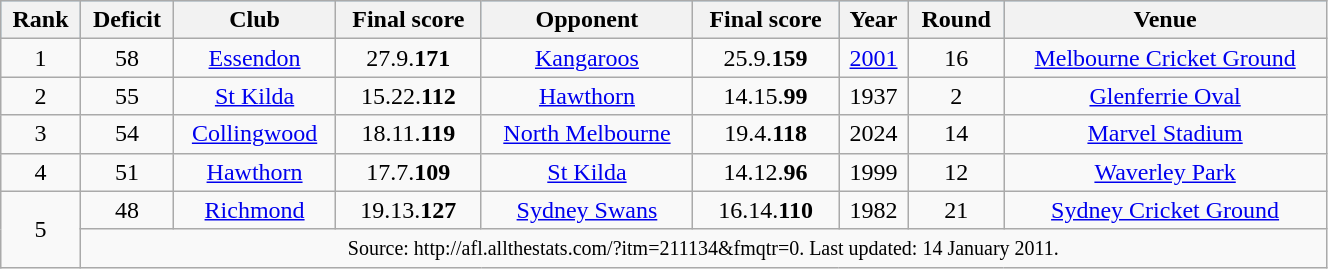<table class="wikitable"  style="text-align:center; width:70%;">
<tr style="background:#87cefa;">
<th>Rank</th>
<th>Deficit</th>
<th>Club</th>
<th>Final score</th>
<th>Opponent</th>
<th>Final score</th>
<th>Year</th>
<th>Round</th>
<th>Venue</th>
</tr>
<tr>
<td>1</td>
<td>58</td>
<td><a href='#'>Essendon</a></td>
<td>27.9.<strong>171</strong></td>
<td><a href='#'>Kangaroos</a></td>
<td>25.9.<strong>159</strong></td>
<td><a href='#'>2001</a></td>
<td>16</td>
<td><a href='#'>Melbourne Cricket Ground</a></td>
</tr>
<tr>
<td>2</td>
<td>55</td>
<td><a href='#'>St Kilda</a></td>
<td>15.22.<strong>112</strong></td>
<td><a href='#'>Hawthorn</a></td>
<td>14.15.<strong>99</strong></td>
<td>1937</td>
<td>2</td>
<td><a href='#'>Glenferrie Oval</a></td>
</tr>
<tr>
<td>3</td>
<td>54</td>
<td><a href='#'>Collingwood</a></td>
<td>18.11.<strong>119</strong></td>
<td><a href='#'>North Melbourne</a></td>
<td>19.4.<strong>118</strong></td>
<td>2024</td>
<td>14</td>
<td><a href='#'>Marvel Stadium</a></td>
</tr>
<tr>
<td>4</td>
<td>51</td>
<td><a href='#'>Hawthorn</a></td>
<td>17.7.<strong>109</strong></td>
<td><a href='#'>St Kilda</a></td>
<td>14.12.<strong>96</strong></td>
<td>1999</td>
<td>12</td>
<td><a href='#'>Waverley Park</a></td>
</tr>
<tr>
<td rowspan=2>5</td>
<td>48</td>
<td><a href='#'>Richmond</a></td>
<td>19.13.<strong>127</strong></td>
<td><a href='#'>Sydney Swans</a></td>
<td>16.14.<strong>110</strong></td>
<td>1982</td>
<td>21</td>
<td><a href='#'>Sydney Cricket Ground</a></td>
</tr>
<tr>
<td colspan=9><small>Source:  http://afl.allthestats.com/?itm=211134&fmqtr=0. Last updated: 14 January 2011.</small></td>
</tr>
</table>
